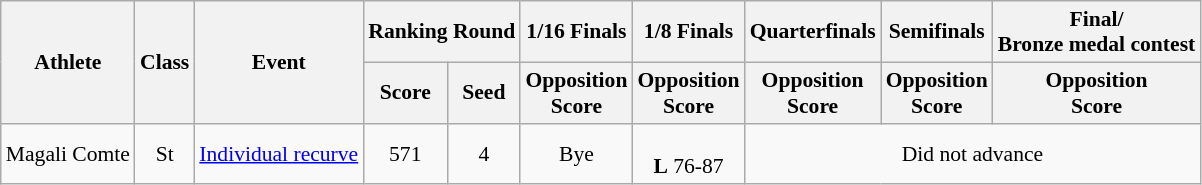<table class="wikitable" style="font-size:90%">
<tr>
<th rowspan="2">Athlete</th>
<th rowspan="2">Class</th>
<th rowspan="2">Event</th>
<th colspan="2">Ranking Round</th>
<th>1/16 Finals</th>
<th>1/8 Finals</th>
<th>Quarterfinals</th>
<th>Semifinals</th>
<th colspan="2">Final/<br>Bronze medal contest</th>
</tr>
<tr>
<th>Score</th>
<th>Seed</th>
<th>Opposition<br>Score</th>
<th>Opposition<br>Score</th>
<th>Opposition<br>Score</th>
<th>Opposition<br>Score</th>
<th>Opposition<br>Score</th>
</tr>
<tr>
<td>Magali Comte</td>
<td align="center">St</td>
<td><a href='#'>Individual recurve</a></td>
<td align=center>571</td>
<td align=center>4</td>
<td align=center>Bye</td>
<td align=center><br><strong>L</strong> 76-87</td>
<td align="center" colspan="3">Did not advance</td>
</tr>
</table>
